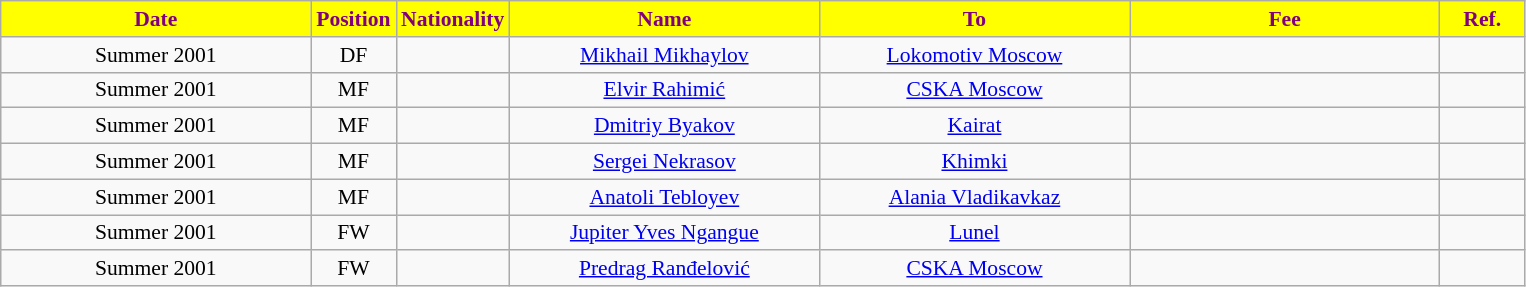<table class="wikitable"  style="text-align:center; font-size:90%; ">
<tr>
<th style="background:#ffff00; color:purple; width:200px;">Date</th>
<th style="background:#ffff00; color:purple; width:50px;">Position</th>
<th style="background:#ffff00; color:purple; width:50px;">Nationality</th>
<th style="background:#ffff00; color:purple; width:200px;">Name</th>
<th style="background:#ffff00; color:purple; width:200px;">To</th>
<th style="background:#ffff00; color:purple; width:200px;">Fee</th>
<th style="background:#ffff00; color:purple; width:50px;">Ref.</th>
</tr>
<tr>
<td>Summer 2001</td>
<td>DF</td>
<td></td>
<td><a href='#'>Mikhail Mikhaylov</a></td>
<td><a href='#'>Lokomotiv Moscow</a></td>
<td></td>
<td></td>
</tr>
<tr>
<td>Summer 2001</td>
<td>MF</td>
<td></td>
<td><a href='#'>Elvir Rahimić</a></td>
<td><a href='#'>CSKA Moscow</a></td>
<td></td>
<td></td>
</tr>
<tr>
<td>Summer 2001</td>
<td>MF</td>
<td></td>
<td><a href='#'>Dmitriy Byakov</a></td>
<td><a href='#'>Kairat</a></td>
<td></td>
<td></td>
</tr>
<tr>
<td>Summer 2001</td>
<td>MF</td>
<td></td>
<td><a href='#'>Sergei Nekrasov</a></td>
<td><a href='#'>Khimki</a></td>
<td></td>
<td></td>
</tr>
<tr>
<td>Summer 2001</td>
<td>MF</td>
<td></td>
<td><a href='#'>Anatoli Tebloyev</a></td>
<td><a href='#'>Alania Vladikavkaz</a></td>
<td></td>
<td></td>
</tr>
<tr>
<td>Summer 2001</td>
<td>FW</td>
<td></td>
<td><a href='#'>Jupiter Yves Ngangue</a></td>
<td><a href='#'>Lunel</a></td>
<td></td>
<td></td>
</tr>
<tr>
<td>Summer 2001</td>
<td>FW</td>
<td></td>
<td><a href='#'>Predrag Ranđelović</a></td>
<td><a href='#'>CSKA Moscow</a></td>
<td></td>
<td></td>
</tr>
</table>
